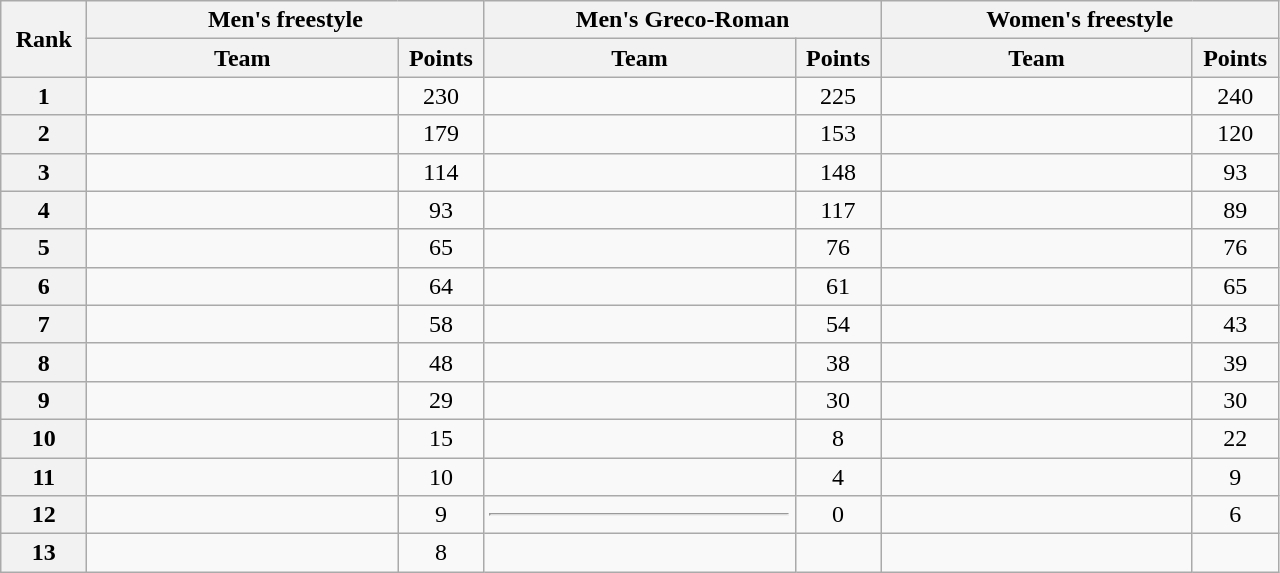<table class="wikitable" style="text-align:center;">
<tr>
<th width=50 rowspan="2">Rank</th>
<th colspan="2">Men's freestyle</th>
<th colspan="2">Men's Greco-Roman</th>
<th colspan="2">Women's freestyle</th>
</tr>
<tr>
<th width=200>Team</th>
<th width=50>Points</th>
<th width=200>Team</th>
<th width=50>Points</th>
<th width=200>Team</th>
<th width=50>Points</th>
</tr>
<tr>
<th>1</th>
<td align=left></td>
<td>230</td>
<td align=left></td>
<td>225</td>
<td align=left></td>
<td>240</td>
</tr>
<tr>
<th>2</th>
<td align=left></td>
<td>179</td>
<td align=left></td>
<td>153</td>
<td align=left></td>
<td>120</td>
</tr>
<tr>
<th>3</th>
<td align=left></td>
<td>114</td>
<td align=left></td>
<td>148</td>
<td align=left></td>
<td>93</td>
</tr>
<tr>
<th>4</th>
<td align=left></td>
<td>93</td>
<td align=left></td>
<td>117</td>
<td align=left></td>
<td>89</td>
</tr>
<tr>
<th>5</th>
<td align=left></td>
<td>65</td>
<td align=left></td>
<td>76</td>
<td align=left></td>
<td>76</td>
</tr>
<tr>
<th>6</th>
<td align=left></td>
<td>64</td>
<td align=left></td>
<td>61</td>
<td align=left></td>
<td>65</td>
</tr>
<tr>
<th>7</th>
<td align=left></td>
<td>58</td>
<td align=left></td>
<td>54</td>
<td align=left></td>
<td>43</td>
</tr>
<tr>
<th>8</th>
<td align=left></td>
<td>48</td>
<td align=left></td>
<td>38</td>
<td align=left></td>
<td>39</td>
</tr>
<tr>
<th>9</th>
<td align=left></td>
<td>29</td>
<td align=left></td>
<td>30</td>
<td align=left></td>
<td>30</td>
</tr>
<tr>
<th>10</th>
<td align=left></td>
<td>15</td>
<td align=left></td>
<td>8</td>
<td align=left></td>
<td>22</td>
</tr>
<tr>
<th>11</th>
<td align=left></td>
<td>10</td>
<td align=left></td>
<td>4</td>
<td align=left></td>
<td>9</td>
</tr>
<tr>
<th>12</th>
<td align=left></td>
<td>9</td>
<td align=left><hr></td>
<td>0</td>
<td align=left></td>
<td>6</td>
</tr>
<tr>
<th>13</th>
<td align=left></td>
<td>8</td>
<td align=left></td>
<td></td>
<td align=left></td>
<td></td>
</tr>
</table>
